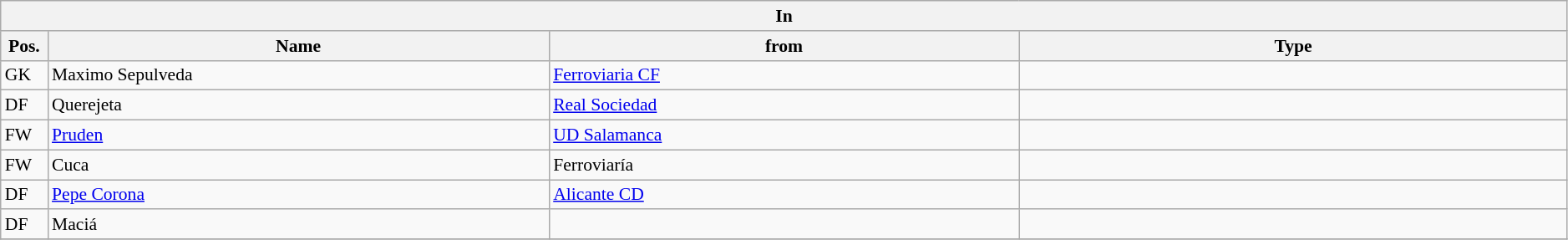<table class="wikitable" style="font-size:90%;width:99%;">
<tr>
<th colspan="4">In</th>
</tr>
<tr>
<th width=3%>Pos.</th>
<th width=32%>Name</th>
<th width=30%>from</th>
<th width=35%>Type</th>
</tr>
<tr>
<td>GK</td>
<td>Maximo Sepulveda</td>
<td><a href='#'>Ferroviaria CF</a></td>
<td></td>
</tr>
<tr>
<td>DF</td>
<td>Querejeta</td>
<td><a href='#'>Real Sociedad</a></td>
<td></td>
</tr>
<tr>
<td>FW</td>
<td><a href='#'>Pruden</a></td>
<td><a href='#'>UD Salamanca</a></td>
<td></td>
</tr>
<tr>
<td>FW</td>
<td>Cuca</td>
<td>Ferroviaría</td>
<td></td>
</tr>
<tr>
<td>DF</td>
<td><a href='#'>Pepe Corona</a></td>
<td><a href='#'>Alicante CD</a></td>
<td></td>
</tr>
<tr>
<td>DF</td>
<td>Maciá</td>
<td></td>
<td></td>
</tr>
<tr>
</tr>
</table>
